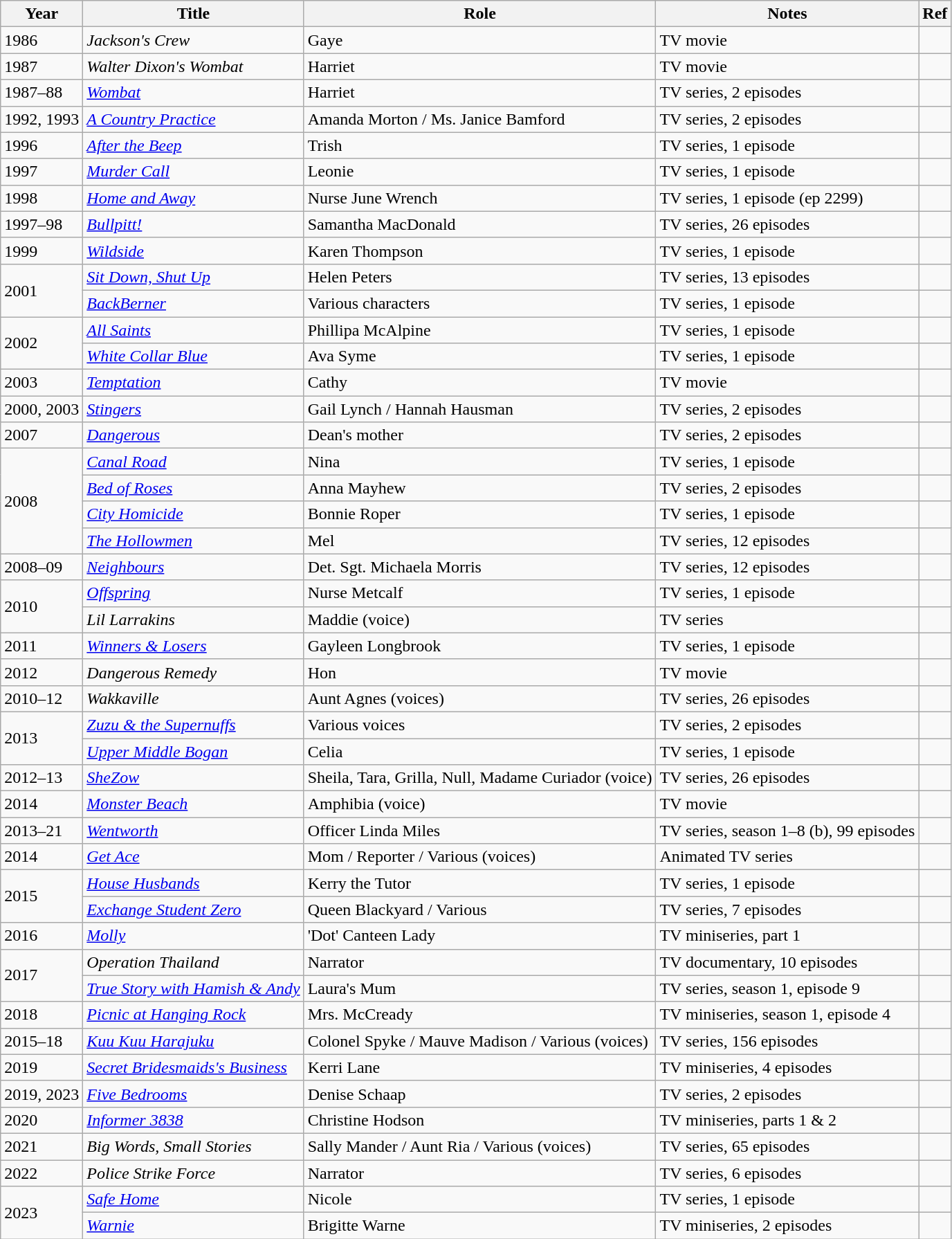<table class="wikitable sortable">
<tr>
<th>Year</th>
<th>Title</th>
<th>Role</th>
<th class="unsortable">Notes</th>
<th>Ref</th>
</tr>
<tr>
<td>1986</td>
<td><em>Jackson's Crew</em></td>
<td>Gaye</td>
<td>TV movie</td>
<td></td>
</tr>
<tr>
<td>1987</td>
<td><em>Walter Dixon's Wombat</em></td>
<td>Harriet</td>
<td>TV movie</td>
<td></td>
</tr>
<tr>
<td>1987–88</td>
<td><em><a href='#'>Wombat</a></em></td>
<td>Harriet</td>
<td>TV series, 2 episodes</td>
<td></td>
</tr>
<tr>
<td>1992, 1993</td>
<td><em><a href='#'>A Country Practice</a></em></td>
<td>Amanda Morton / Ms. Janice Bamford</td>
<td>TV series, 2 episodes</td>
<td></td>
</tr>
<tr>
<td>1996</td>
<td><em><a href='#'>After the Beep</a></em></td>
<td>Trish</td>
<td>TV series, 1 episode</td>
<td></td>
</tr>
<tr>
<td>1997</td>
<td><em><a href='#'>Murder Call</a></em></td>
<td>Leonie</td>
<td>TV series, 1 episode</td>
<td></td>
</tr>
<tr>
<td>1998</td>
<td><em><a href='#'>Home and Away</a></em></td>
<td>Nurse June Wrench</td>
<td>TV series, 1 episode (ep 2299)</td>
<td></td>
</tr>
<tr>
<td>1997–98</td>
<td><em><a href='#'>Bullpitt!</a></em></td>
<td>Samantha MacDonald</td>
<td>TV series, 26 episodes</td>
<td></td>
</tr>
<tr>
<td>1999</td>
<td><em><a href='#'>Wildside</a></em></td>
<td>Karen Thompson</td>
<td>TV series, 1 episode</td>
<td></td>
</tr>
<tr>
<td rowspan="2">2001</td>
<td><em><a href='#'>Sit Down, Shut Up</a></em></td>
<td>Helen Peters</td>
<td>TV series, 13 episodes</td>
<td></td>
</tr>
<tr>
<td><em><a href='#'>BackBerner</a></em></td>
<td>Various characters</td>
<td>TV series, 1 episode</td>
<td></td>
</tr>
<tr>
<td rowspan="2">2002</td>
<td><em><a href='#'>All Saints</a></em></td>
<td>Phillipa McAlpine</td>
<td>TV series, 1 episode</td>
<td></td>
</tr>
<tr>
<td><em><a href='#'>White Collar Blue</a></em></td>
<td>Ava Syme</td>
<td>TV series, 1 episode</td>
<td></td>
</tr>
<tr>
<td>2003</td>
<td><em><a href='#'>Temptation</a></em></td>
<td>Cathy</td>
<td>TV movie</td>
<td></td>
</tr>
<tr>
<td>2000, 2003</td>
<td><em><a href='#'>Stingers</a></em></td>
<td>Gail Lynch / Hannah Hausman</td>
<td>TV series, 2 episodes</td>
<td></td>
</tr>
<tr>
<td>2007</td>
<td><em><a href='#'>Dangerous</a></em></td>
<td>Dean's mother</td>
<td>TV series, 2 episodes</td>
<td></td>
</tr>
<tr>
<td rowspan="4">2008</td>
<td><em><a href='#'>Canal Road</a></em></td>
<td>Nina</td>
<td>TV series, 1 episode</td>
<td></td>
</tr>
<tr>
<td><em><a href='#'>Bed of Roses</a></em></td>
<td>Anna Mayhew</td>
<td>TV series, 2 episodes</td>
<td></td>
</tr>
<tr>
<td><em><a href='#'>City Homicide</a></em></td>
<td>Bonnie Roper</td>
<td>TV series, 1 episode</td>
<td></td>
</tr>
<tr>
<td><em><a href='#'>The Hollowmen</a></em></td>
<td>Mel</td>
<td>TV series, 12 episodes</td>
<td></td>
</tr>
<tr>
<td>2008–09</td>
<td><em><a href='#'>Neighbours</a></em></td>
<td>Det. Sgt. Michaela Morris</td>
<td>TV series, 12 episodes</td>
<td></td>
</tr>
<tr>
<td rowspan="2">2010</td>
<td><em><a href='#'>Offspring</a></em></td>
<td>Nurse Metcalf</td>
<td>TV series, 1 episode</td>
<td></td>
</tr>
<tr>
<td><em>Lil Larrakins</em></td>
<td>Maddie (voice)</td>
<td>TV series</td>
<td></td>
</tr>
<tr>
<td>2011</td>
<td><em><a href='#'>Winners & Losers</a></em></td>
<td>Gayleen Longbrook</td>
<td>TV series, 1 episode</td>
<td></td>
</tr>
<tr>
<td>2012</td>
<td><em>Dangerous Remedy</em></td>
<td>Hon</td>
<td>TV movie</td>
<td></td>
</tr>
<tr>
<td>2010–12</td>
<td><em>Wakkaville</em></td>
<td>Aunt Agnes (voices)</td>
<td>TV series, 26 episodes</td>
<td></td>
</tr>
<tr>
<td rowspan="2">2013</td>
<td><em><a href='#'>Zuzu & the Supernuffs</a></em></td>
<td>Various voices</td>
<td>TV series, 2 episodes</td>
<td></td>
</tr>
<tr>
<td><em><a href='#'>Upper Middle Bogan</a></em></td>
<td>Celia</td>
<td>TV series, 1 episode</td>
<td></td>
</tr>
<tr>
<td>2012–13</td>
<td><em><a href='#'>SheZow</a></em></td>
<td>Sheila, Tara, Grilla, Null, Madame Curiador (voice)</td>
<td>TV series, 26 episodes</td>
<td></td>
</tr>
<tr>
<td>2014</td>
<td><em><a href='#'>Monster Beach</a></em></td>
<td>Amphibia (voice)</td>
<td>TV movie</td>
<td></td>
</tr>
<tr>
<td>2013–21</td>
<td><em><a href='#'>Wentworth</a></em></td>
<td>Officer Linda Miles</td>
<td>TV series, season 1–8 (b), 99 episodes</td>
<td></td>
</tr>
<tr>
<td>2014</td>
<td><em><a href='#'>Get Ace</a></em></td>
<td>Mom / Reporter / Various (voices)</td>
<td>Animated TV series</td>
<td></td>
</tr>
<tr>
<td rowspan="2">2015</td>
<td><em><a href='#'>House Husbands</a></em></td>
<td>Kerry the Tutor</td>
<td>TV series, 1 episode</td>
<td></td>
</tr>
<tr>
<td><em><a href='#'>Exchange Student Zero</a></em></td>
<td>Queen Blackyard / Various</td>
<td>TV series, 7 episodes</td>
<td></td>
</tr>
<tr>
<td>2016</td>
<td><em><a href='#'>Molly</a></em></td>
<td>'Dot' Canteen Lady</td>
<td>TV miniseries, part 1</td>
<td></td>
</tr>
<tr>
<td rowspan="2">2017</td>
<td><em>Operation Thailand</em></td>
<td>Narrator</td>
<td>TV documentary, 10 episodes</td>
<td></td>
</tr>
<tr>
<td><em><a href='#'>True Story with Hamish & Andy</a></em></td>
<td>Laura's Mum</td>
<td>TV series, season 1, episode 9</td>
<td></td>
</tr>
<tr>
<td>2018</td>
<td><em><a href='#'>Picnic at Hanging Rock</a></em></td>
<td>Mrs. McCready</td>
<td>TV miniseries, season 1, episode 4</td>
<td></td>
</tr>
<tr>
<td>2015–18</td>
<td><em><a href='#'>Kuu Kuu Harajuku</a></em></td>
<td>Colonel Spyke / Mauve Madison / Various (voices)</td>
<td>TV series, 156 episodes</td>
<td></td>
</tr>
<tr>
<td>2019</td>
<td><em><a href='#'>Secret Bridesmaids's Business</a></em></td>
<td>Kerri Lane</td>
<td>TV miniseries, 4 episodes</td>
<td></td>
</tr>
<tr>
<td>2019, 2023</td>
<td><em><a href='#'>Five Bedrooms</a></em></td>
<td>Denise Schaap</td>
<td>TV series, 2 episodes</td>
<td></td>
</tr>
<tr>
<td>2020</td>
<td><em><a href='#'>Informer 3838</a></em></td>
<td>Christine Hodson</td>
<td>TV miniseries, parts 1 & 2</td>
<td></td>
</tr>
<tr>
<td>2021</td>
<td><em>Big Words, Small Stories</em></td>
<td>Sally Mander / Aunt Ria / Various (voices)</td>
<td>TV series, 65 episodes</td>
<td></td>
</tr>
<tr>
<td>2022</td>
<td><em>Police Strike Force</em></td>
<td>Narrator</td>
<td>TV series, 6 episodes</td>
<td></td>
</tr>
<tr>
<td rowspan="2">2023</td>
<td><em><a href='#'>Safe Home</a></em></td>
<td>Nicole</td>
<td>TV series, 1 episode</td>
<td></td>
</tr>
<tr>
<td><em><a href='#'>Warnie</a></em></td>
<td>Brigitte Warne</td>
<td>TV miniseries, 2 episodes</td>
<td></td>
</tr>
</table>
